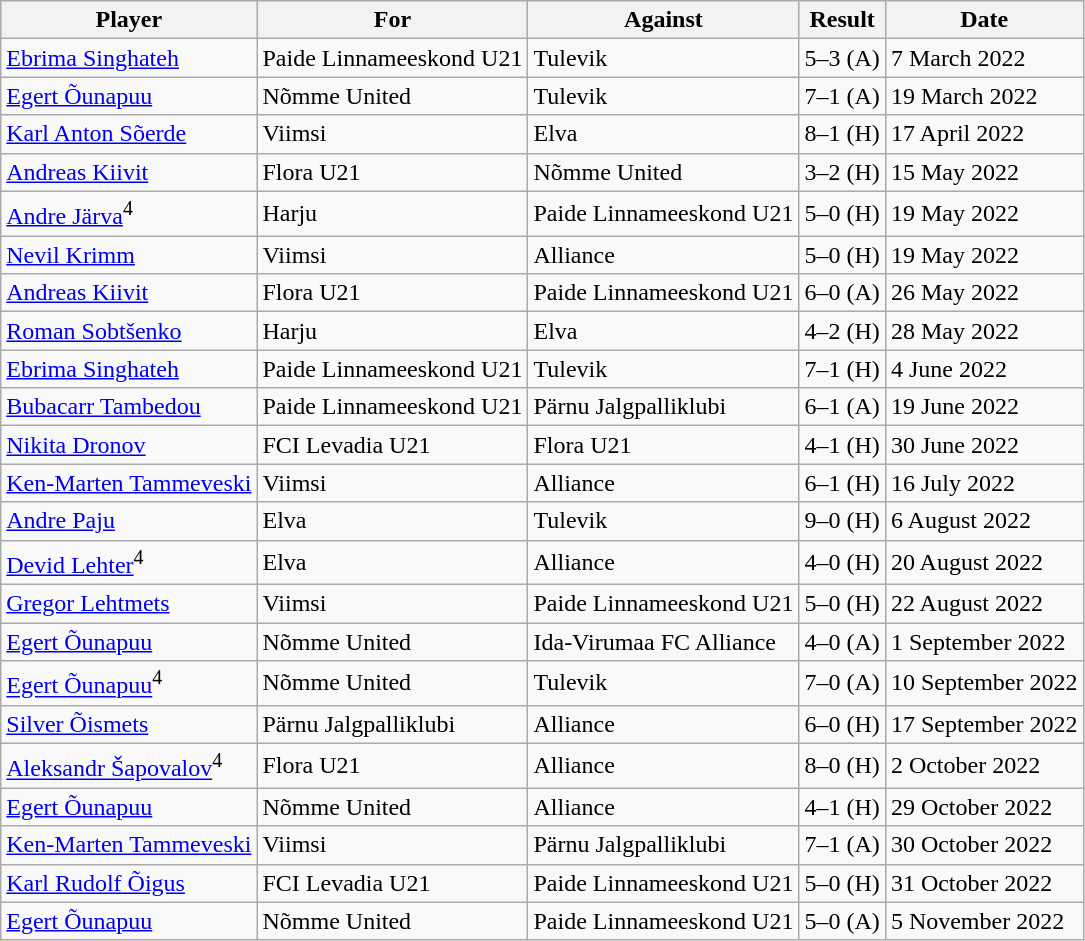<table class="wikitable sortable">
<tr>
<th>Player</th>
<th>For</th>
<th>Against</th>
<th style="text-align:center">Result</th>
<th>Date</th>
</tr>
<tr>
<td> <a href='#'>Ebrima Singhateh</a></td>
<td>Paide Linnameeskond U21</td>
<td>Tulevik</td>
<td>5–3 (A)</td>
<td>7 March 2022</td>
</tr>
<tr>
<td> <a href='#'>Egert Õunapuu</a></td>
<td>Nõmme United</td>
<td>Tulevik</td>
<td>7–1 (A)</td>
<td>19 March 2022</td>
</tr>
<tr>
<td> <a href='#'>Karl Anton Sõerde</a></td>
<td>Viimsi</td>
<td>Elva</td>
<td>8–1 (H)</td>
<td>17 April 2022</td>
</tr>
<tr>
<td> <a href='#'>Andreas Kiivit</a></td>
<td>Flora U21</td>
<td>Nõmme United</td>
<td>3–2 (H)</td>
<td>15 May 2022</td>
</tr>
<tr>
<td> <a href='#'>Andre Järva</a><sup>4</sup></td>
<td>Harju</td>
<td>Paide Linnameeskond U21</td>
<td>5–0 (H)</td>
<td>19 May 2022</td>
</tr>
<tr>
<td> <a href='#'>Nevil Krimm</a></td>
<td>Viimsi</td>
<td>Alliance</td>
<td>5–0 (H)</td>
<td>19 May 2022</td>
</tr>
<tr>
<td> <a href='#'>Andreas Kiivit</a></td>
<td>Flora U21</td>
<td>Paide Linnameeskond U21</td>
<td>6–0 (A)</td>
<td>26 May 2022</td>
</tr>
<tr>
<td> <a href='#'>Roman Sobtšenko</a></td>
<td>Harju</td>
<td>Elva</td>
<td>4–2 (H)</td>
<td>28 May 2022</td>
</tr>
<tr>
<td> <a href='#'>Ebrima Singhateh</a></td>
<td>Paide Linnameeskond U21</td>
<td>Tulevik</td>
<td>7–1 (H)</td>
<td>4 June 2022</td>
</tr>
<tr>
<td> <a href='#'>Bubacarr Tambedou</a></td>
<td>Paide Linnameeskond U21</td>
<td>Pärnu Jalgpalliklubi</td>
<td>6–1 (A)</td>
<td>19 June 2022</td>
</tr>
<tr>
<td> <a href='#'>Nikita Dronov</a></td>
<td>FCI Levadia U21</td>
<td>Flora U21</td>
<td>4–1 (H)</td>
<td>30 June 2022</td>
</tr>
<tr>
<td> <a href='#'>Ken-Marten Tammeveski</a></td>
<td>Viimsi</td>
<td>Alliance</td>
<td>6–1 (H)</td>
<td>16 July 2022</td>
</tr>
<tr>
<td> <a href='#'>Andre Paju</a></td>
<td>Elva</td>
<td>Tulevik</td>
<td>9–0 (H)</td>
<td>6 August 2022</td>
</tr>
<tr>
<td> <a href='#'>Devid Lehter</a><sup>4</sup></td>
<td>Elva</td>
<td>Alliance</td>
<td>4–0 (H)</td>
<td>20 August 2022</td>
</tr>
<tr>
<td> <a href='#'>Gregor Lehtmets</a></td>
<td>Viimsi</td>
<td>Paide Linnameeskond U21</td>
<td>5–0 (H)</td>
<td>22 August 2022</td>
</tr>
<tr>
<td> <a href='#'>Egert Õunapuu</a></td>
<td>Nõmme United</td>
<td>Ida-Virumaa FC Alliance</td>
<td>4–0 (A)</td>
<td>1 September 2022</td>
</tr>
<tr>
<td> <a href='#'>Egert Õunapuu</a><sup>4</sup></td>
<td>Nõmme United</td>
<td>Tulevik</td>
<td>7–0 (A)</td>
<td>10 September 2022</td>
</tr>
<tr>
<td> <a href='#'>Silver Õismets</a></td>
<td>Pärnu Jalgpalliklubi</td>
<td>Alliance</td>
<td>6–0 (H)</td>
<td>17 September 2022</td>
</tr>
<tr>
<td> <a href='#'>Aleksandr Šapovalov</a><sup>4</sup></td>
<td>Flora U21</td>
<td>Alliance</td>
<td>8–0 (H)</td>
<td>2 October 2022</td>
</tr>
<tr>
<td> <a href='#'>Egert Õunapuu</a></td>
<td>Nõmme United</td>
<td>Alliance</td>
<td>4–1 (H)</td>
<td>29 October 2022</td>
</tr>
<tr>
<td> <a href='#'>Ken-Marten Tammeveski</a></td>
<td>Viimsi</td>
<td>Pärnu Jalgpalliklubi</td>
<td>7–1 (A)</td>
<td>30 October 2022</td>
</tr>
<tr>
<td> <a href='#'>Karl Rudolf Õigus</a></td>
<td>FCI Levadia U21</td>
<td>Paide Linnameeskond U21</td>
<td>5–0 (H)</td>
<td>31 October 2022</td>
</tr>
<tr>
<td> <a href='#'>Egert Õunapuu</a></td>
<td>Nõmme United</td>
<td>Paide Linnameeskond U21</td>
<td>5–0 (A)</td>
<td>5 November 2022</td>
</tr>
</table>
